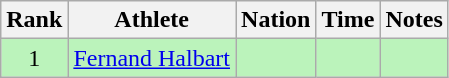<table class="wikitable sortable" style="text-align:center">
<tr>
<th>Rank</th>
<th>Athlete</th>
<th>Nation</th>
<th>Time</th>
<th>Notes</th>
</tr>
<tr bgcolor=bbf3bb>
<td>1</td>
<td align=left><a href='#'>Fernand Halbart</a></td>
<td align=left></td>
<td></td>
<td></td>
</tr>
</table>
